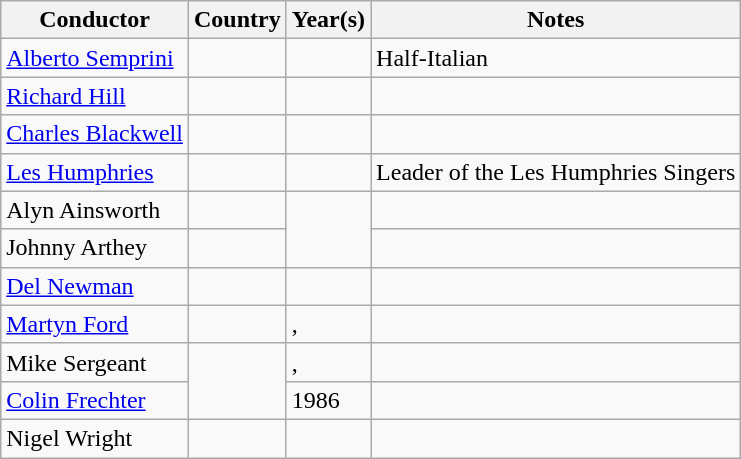<table class="wikitable plainrowheaders">
<tr>
<th>Conductor</th>
<th>Country</th>
<th>Year(s)</th>
<th>Notes</th>
</tr>
<tr>
<td><a href='#'>Alberto Semprini</a></td>
<td></td>
<td></td>
<td>Half-Italian</td>
</tr>
<tr>
<td><a href='#'>Richard Hill</a></td>
<td></td>
<td></td>
<td></td>
</tr>
<tr>
<td><a href='#'>Charles Blackwell</a></td>
<td></td>
<td></td>
<td></td>
</tr>
<tr>
<td><a href='#'>Les Humphries</a></td>
<td></td>
<td></td>
<td>Leader of the Les Humphries Singers</td>
</tr>
<tr>
<td>Alyn Ainsworth</td>
<td></td>
<td rowspan="2"></td>
<td></td>
</tr>
<tr>
<td>Johnny Arthey</td>
<td></td>
<td></td>
</tr>
<tr>
<td><a href='#'>Del Newman</a></td>
<td></td>
<td></td>
<td></td>
</tr>
<tr>
<td><a href='#'>Martyn Ford</a></td>
<td></td>
<td>, </td>
<td></td>
</tr>
<tr>
<td>Mike Sergeant</td>
<td rowspan="2"></td>
<td>, </td>
<td></td>
</tr>
<tr>
<td><a href='#'>Colin Frechter</a></td>
<td>1986</td>
<td></td>
</tr>
<tr>
<td>Nigel Wright</td>
<td></td>
<td></td>
<td></td>
</tr>
</table>
